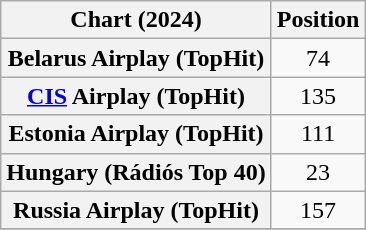<table class="wikitable sortable plainrowheaders" style="text-align:center">
<tr>
<th scope="col">Chart (2024)</th>
<th scope="col">Position</th>
</tr>
<tr>
<th scope="row">Belarus Airplay (TopHit)</th>
<td>74</td>
</tr>
<tr>
<th scope="row"><a href='#'>CIS</a> Airplay (TopHit)</th>
<td>135</td>
</tr>
<tr>
<th scope="row">Estonia Airplay (TopHit)</th>
<td>111</td>
</tr>
<tr>
<th scope="row">Hungary (Rádiós Top 40)</th>
<td>23</td>
</tr>
<tr>
<th scope="row">Russia Airplay (TopHit)</th>
<td>157</td>
</tr>
<tr>
</tr>
</table>
